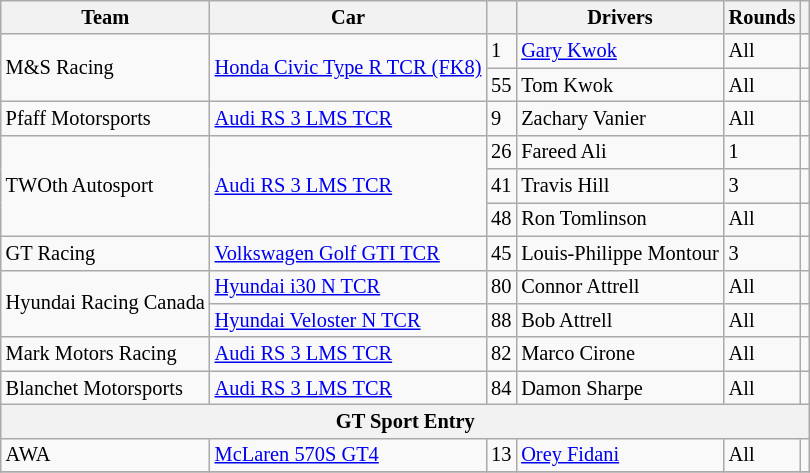<table class="wikitable" style="font-size: 85%;">
<tr>
<th>Team</th>
<th>Car</th>
<th></th>
<th>Drivers</th>
<th>Rounds</th>
<th></th>
</tr>
<tr>
<td rowspan="2">M&S Racing</td>
<td rowspan="2"><a href='#'>Honda Civic Type R TCR (FK8)</a></td>
<td>1</td>
<td> <a href='#'>Gary Kwok</a></td>
<td>All</td>
<td></td>
</tr>
<tr>
<td>55</td>
<td> Tom Kwok</td>
<td>All</td>
<td></td>
</tr>
<tr>
<td>Pfaff Motorsports</td>
<td><a href='#'>Audi RS 3 LMS TCR</a></td>
<td>9</td>
<td> Zachary Vanier</td>
<td>All</td>
<td></td>
</tr>
<tr>
<td rowspan="3">TWOth Autosport</td>
<td rowspan="3"><a href='#'>Audi RS 3 LMS TCR</a></td>
<td>26</td>
<td> Fareed Ali</td>
<td>1</td>
<td></td>
</tr>
<tr>
<td>41</td>
<td> Travis Hill</td>
<td>3</td>
<td></td>
</tr>
<tr>
<td>48</td>
<td> Ron Tomlinson</td>
<td>All</td>
<td></td>
</tr>
<tr>
<td>GT Racing</td>
<td><a href='#'>Volkswagen Golf GTI TCR</a></td>
<td>45</td>
<td> Louis-Philippe Montour</td>
<td>3</td>
<td></td>
</tr>
<tr>
<td rowspan="2">Hyundai Racing Canada</td>
<td><a href='#'>Hyundai i30 N TCR</a></td>
<td>80</td>
<td> Connor Attrell</td>
<td>All</td>
<td></td>
</tr>
<tr>
<td><a href='#'>Hyundai Veloster N TCR</a></td>
<td>88</td>
<td> Bob Attrell</td>
<td>All</td>
<td></td>
</tr>
<tr>
<td>Mark Motors Racing</td>
<td><a href='#'>Audi RS 3 LMS TCR</a></td>
<td>82</td>
<td> Marco Cirone</td>
<td>All</td>
<td></td>
</tr>
<tr>
<td>Blanchet Motorsports</td>
<td><a href='#'>Audi RS 3 LMS TCR</a></td>
<td>84</td>
<td> Damon Sharpe</td>
<td>All</td>
<td></td>
</tr>
<tr>
<th colspan="6">GT Sport Entry</th>
</tr>
<tr>
<td>AWA</td>
<td><a href='#'>McLaren 570S GT4</a></td>
<td>13</td>
<td> <a href='#'>Orey Fidani</a></td>
<td>All</td>
<td></td>
</tr>
<tr>
</tr>
</table>
